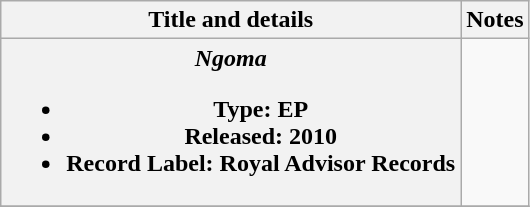<table class="wikitable plainrowheaders" style="text-align:center;">
<tr>
<th scope="col">Title and details</th>
<th scope="col">Notes</th>
</tr>
<tr>
<th scope="row"><strong><em>Ngoma</em></strong><br><ul><li>Type: EP</li><li>Released: 2010</li><li>Record Label: Royal Advisor Records</li></ul></th>
<td><br></td>
</tr>
<tr>
</tr>
</table>
